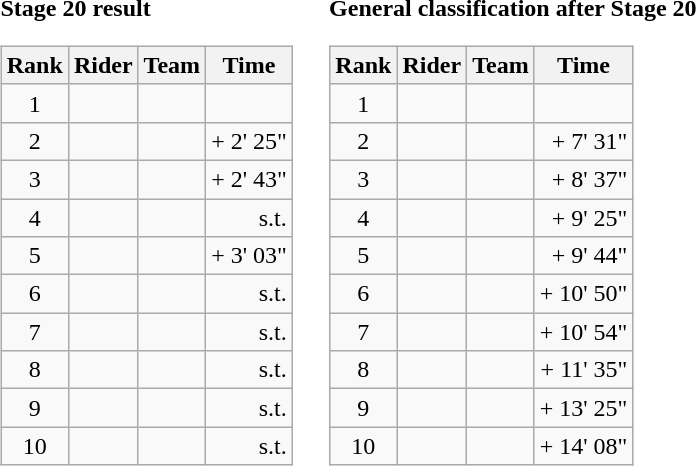<table>
<tr>
<td><strong>Stage 20 result</strong><br><table class="wikitable">
<tr>
<th scope="col">Rank</th>
<th scope="col">Rider</th>
<th scope="col">Team</th>
<th scope="col">Time</th>
</tr>
<tr>
<td style="text-align:center;">1</td>
<td></td>
<td></td>
<td style="text-align:right;"></td>
</tr>
<tr>
<td style="text-align:center;">2</td>
<td></td>
<td></td>
<td style="text-align:right;">+ 2' 25"</td>
</tr>
<tr>
<td style="text-align:center;">3</td>
<td></td>
<td></td>
<td style="text-align:right;">+ 2' 43"</td>
</tr>
<tr>
<td style="text-align:center;">4</td>
<td></td>
<td></td>
<td style="text-align:right;">s.t.</td>
</tr>
<tr>
<td style="text-align:center;">5</td>
<td></td>
<td></td>
<td style="text-align:right;">+ 3' 03"</td>
</tr>
<tr>
<td style="text-align:center;">6</td>
<td></td>
<td></td>
<td style="text-align:right;">s.t.</td>
</tr>
<tr>
<td style="text-align:center;">7</td>
<td></td>
<td></td>
<td style="text-align:right;">s.t.</td>
</tr>
<tr>
<td style="text-align:center;">8</td>
<td></td>
<td></td>
<td style="text-align:right;">s.t.</td>
</tr>
<tr>
<td style="text-align:center;">9</td>
<td></td>
<td></td>
<td style="text-align:right;">s.t.</td>
</tr>
<tr>
<td style="text-align:center;">10</td>
<td></td>
<td></td>
<td style="text-align:right;">s.t.</td>
</tr>
</table>
</td>
<td></td>
<td><strong>General classification after Stage 20</strong><br><table class="wikitable">
<tr>
<th scope="col">Rank</th>
<th scope="col">Rider</th>
<th scope="col">Team</th>
<th scope="col">Time</th>
</tr>
<tr>
<td style="text-align:center;">1</td>
<td></td>
<td></td>
<td style="text-align:right;"></td>
</tr>
<tr>
<td style="text-align:center;">2</td>
<td></td>
<td></td>
<td style="text-align:right;">+ 7' 31"</td>
</tr>
<tr>
<td style="text-align:center;">3</td>
<td></td>
<td></td>
<td style="text-align:right;">+ 8' 37"</td>
</tr>
<tr>
<td style="text-align:center;">4</td>
<td></td>
<td></td>
<td style="text-align:right;">+ 9' 25"</td>
</tr>
<tr>
<td style="text-align:center;">5</td>
<td></td>
<td></td>
<td style="text-align:right;">+ 9' 44"</td>
</tr>
<tr>
<td style="text-align:center;">6</td>
<td></td>
<td></td>
<td style="text-align:right;">+ 10' 50"</td>
</tr>
<tr>
<td style="text-align:center;">7</td>
<td></td>
<td></td>
<td style="text-align:right;">+ 10' 54"</td>
</tr>
<tr>
<td style="text-align:center;">8</td>
<td></td>
<td></td>
<td style="text-align:right;">+ 11' 35"</td>
</tr>
<tr>
<td style="text-align:center;">9</td>
<td></td>
<td></td>
<td style="text-align:right;">+ 13' 25"</td>
</tr>
<tr>
<td style="text-align:center;">10</td>
<td></td>
<td></td>
<td style="text-align:right;">+ 14' 08"</td>
</tr>
</table>
</td>
</tr>
</table>
